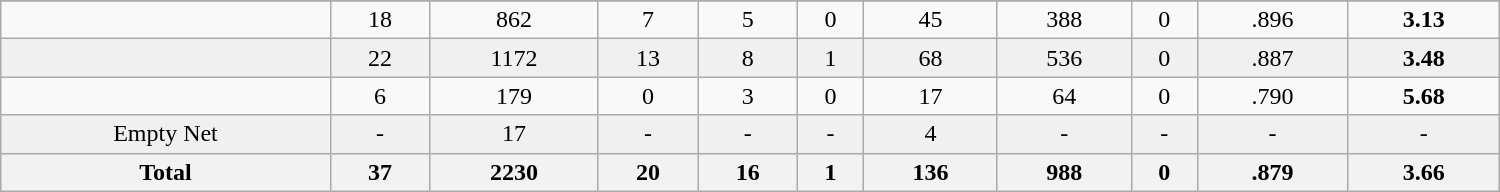<table class="wikitable sortable" width ="1000">
<tr align="center">
</tr>
<tr align="center" bgcolor="">
<td></td>
<td>18</td>
<td>862</td>
<td>7</td>
<td>5</td>
<td>0</td>
<td>45</td>
<td>388</td>
<td>0</td>
<td>.896</td>
<td><strong>3.13</strong></td>
</tr>
<tr align="center" bgcolor="f0f0f0">
<td></td>
<td>22</td>
<td>1172</td>
<td>13</td>
<td>8</td>
<td>1</td>
<td>68</td>
<td>536</td>
<td>0</td>
<td>.887</td>
<td><strong>3.48</strong></td>
</tr>
<tr align="center" bgcolor="">
<td></td>
<td>6</td>
<td>179</td>
<td>0</td>
<td>3</td>
<td>0</td>
<td>17</td>
<td>64</td>
<td>0</td>
<td>.790</td>
<td><strong>5.68</strong></td>
</tr>
<tr align="center" bgcolor="f0f0f0">
<td>Empty Net</td>
<td>-</td>
<td>17</td>
<td>-</td>
<td>-</td>
<td>-</td>
<td>4</td>
<td>-</td>
<td>-</td>
<td>-</td>
<td>-</td>
</tr>
<tr>
<th>Total</th>
<th>37</th>
<th>2230</th>
<th>20</th>
<th>16</th>
<th>1</th>
<th>136</th>
<th>988</th>
<th>0</th>
<th>.879</th>
<th>3.66</th>
</tr>
</table>
